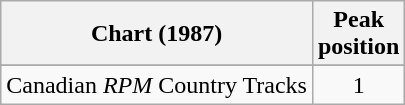<table class="wikitable sortable">
<tr>
<th align="left">Chart (1987)</th>
<th align="center">Peak<br>position</th>
</tr>
<tr>
</tr>
<tr>
<td align="left">Canadian <em>RPM</em> Country Tracks</td>
<td align="center">1</td>
</tr>
</table>
